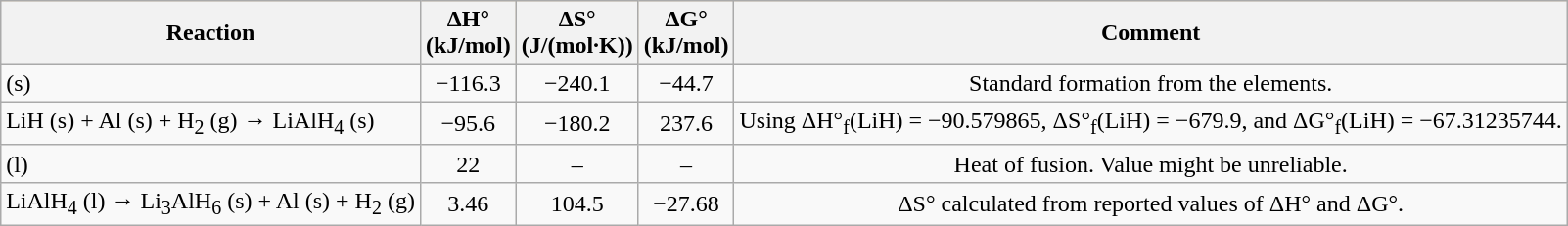<table class="wikitable" style="margin:1em auto; text-align:center">
<tr bgcolor=#ffdead>
<th>Reaction</th>
<th>ΔH° <br>(kJ/mol)</th>
<th>ΔS° <br>(J/(mol·K))</th>
<th>ΔG° <br>(kJ/mol)</th>
<th>Comment</th>
</tr>
<tr>
<td align = left> (s)</td>
<td>−116.3</td>
<td>−240.1</td>
<td>−44.7</td>
<td>Standard formation from the elements.</td>
</tr>
<tr>
<td align = left>LiH (s) + Al (s) +  H<sub>2</sub> (g) → LiAlH<sub>4</sub> (s)</td>
<td>−95.6</td>
<td>−180.2</td>
<td>237.6</td>
<td>Using ΔH°<sub>f</sub>(LiH) = −90.579865, ΔS°<sub>f</sub>(LiH) = −679.9, and ΔG°<sub>f</sub>(LiH) = −67.31235744.</td>
</tr>
<tr>
<td align = left> (l)</td>
<td>22</td>
<td>–</td>
<td>–</td>
<td>Heat of fusion. Value might be unreliable.</td>
</tr>
<tr>
<td align = left>LiAlH<sub>4</sub> (l) →  Li<sub>3</sub>AlH<sub>6</sub> (s) +  Al (s) + H<sub>2</sub> (g)</td>
<td>3.46</td>
<td>104.5</td>
<td>−27.68</td>
<td>ΔS° calculated from reported values of ΔH° and ΔG°.</td>
</tr>
</table>
